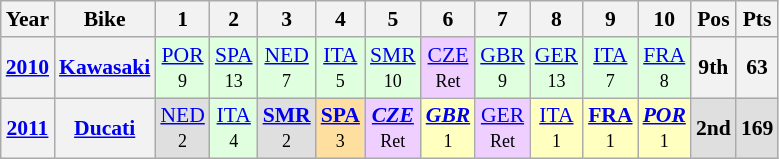<table class="wikitable" style="text-align:center; font-size:90%">
<tr>
<th>Year</th>
<th>Bike</th>
<th>1</th>
<th>2</th>
<th>3</th>
<th>4</th>
<th>5</th>
<th>6</th>
<th>7</th>
<th>8</th>
<th>9</th>
<th>10</th>
<th>Pos</th>
<th>Pts</th>
</tr>
<tr>
<th><a href='#'>2010</a></th>
<th><a href='#'>Kawasaki</a></th>
<td style="background:#DFFFDF;"><a href='#'>POR</a><br><small>9</small></td>
<td style="background:#DFFFDF;"><a href='#'>SPA</a><br><small>13</small></td>
<td style="background:#DFFFDF;"><a href='#'>NED</a><br><small>7</small></td>
<td style="background:#DFFFDF;"><a href='#'>ITA</a><br><small>5</small></td>
<td style="background:#DFFFDF;"><a href='#'>SMR</a><br><small>10</small></td>
<td style="background:#EFCFFF;"><a href='#'>CZE</a><br><small>Ret</small></td>
<td style="background:#DFFFDF;"><a href='#'>GBR</a><br><small>9</small></td>
<td style="background:#DFFFDF;"><a href='#'>GER</a><br><small>13</small></td>
<td style="background:#DFFFDF;"><a href='#'>ITA</a><br><small>7</small></td>
<td style="background:#DFFFDF;"><a href='#'>FRA</a><br><small>8</small></td>
<th>9th</th>
<th>63</th>
</tr>
<tr>
<th><a href='#'>2011</a></th>
<th><a href='#'>Ducati</a></th>
<td style="background:#dfdfdf;"><a href='#'>NED</a><br><small>2</small></td>
<td style="background:#DFFFDF;"><a href='#'>ITA</a><br><small>4</small></td>
<td style="background:#dfdfdf;"><strong><a href='#'>SMR</a></strong><br><small>2</small></td>
<td style="background:#ffdf9f;"><strong><a href='#'>SPA</a></strong><br><small>3</small></td>
<td style="background:#EFCFFF;"><strong><em><a href='#'>CZE</a></em></strong><br><small>Ret</small></td>
<td style="background:#ffffbf;"><strong><em><a href='#'>GBR</a></em></strong><br><small>1</small></td>
<td style="background:#EFCFFF;"><a href='#'>GER</a><br><small>Ret</small></td>
<td style="background:#ffffbf;"><a href='#'>ITA</a><br><small>1</small></td>
<td style="background:#ffffbf;"><strong><a href='#'>FRA</a></strong><br><small>1</small></td>
<td style="background:#ffffbf;"><strong><em><a href='#'>POR</a></em></strong><br><small>1</small></td>
<td style="background:#dfdfdf;"><strong>2nd</strong></td>
<td style="background:#dfdfdf;"><strong>169</strong></td>
</tr>
</table>
